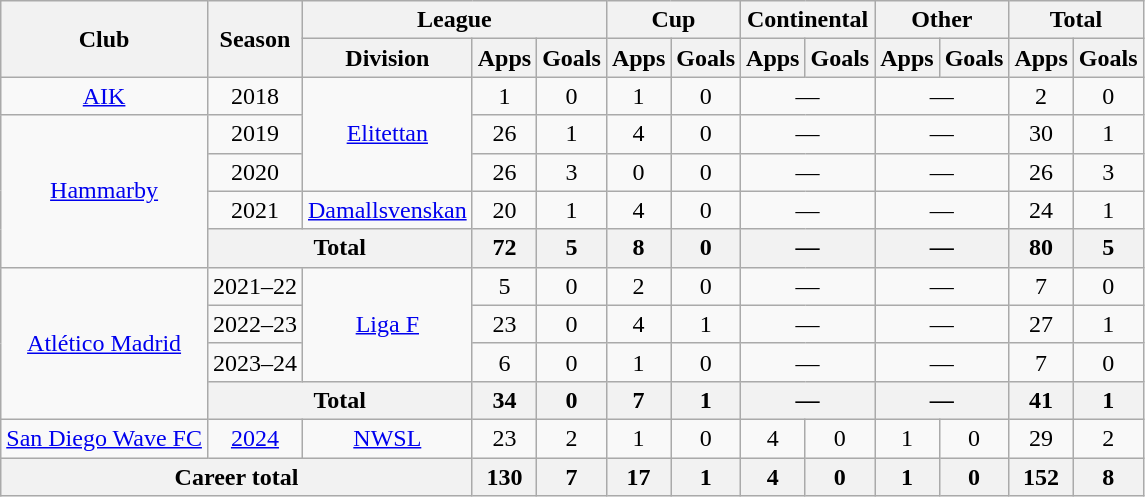<table class="wikitable" style="text-align:center">
<tr>
<th rowspan="2">Club</th>
<th rowspan="2">Season</th>
<th colspan="3">League</th>
<th colspan="2">Cup</th>
<th colspan="2">Continental</th>
<th colspan="2">Other</th>
<th colspan="2">Total</th>
</tr>
<tr>
<th>Division</th>
<th>Apps</th>
<th>Goals</th>
<th>Apps</th>
<th>Goals</th>
<th>Apps</th>
<th>Goals</th>
<th>Apps</th>
<th>Goals</th>
<th>Apps</th>
<th>Goals</th>
</tr>
<tr>
<td><a href='#'>AIK</a></td>
<td>2018</td>
<td rowspan="3"><a href='#'>Elitettan</a></td>
<td>1</td>
<td>0</td>
<td>1</td>
<td>0</td>
<td colspan="2">—</td>
<td colspan="2">—</td>
<td>2</td>
<td>0</td>
</tr>
<tr>
<td rowspan="4"><a href='#'>Hammarby</a></td>
<td>2019</td>
<td>26</td>
<td>1</td>
<td>4</td>
<td>0</td>
<td colspan="2">—</td>
<td colspan="2">—</td>
<td>30</td>
<td>1</td>
</tr>
<tr>
<td>2020</td>
<td>26</td>
<td>3</td>
<td>0</td>
<td>0</td>
<td colspan="2">—</td>
<td colspan="2">—</td>
<td>26</td>
<td>3</td>
</tr>
<tr>
<td>2021</td>
<td><a href='#'>Damallsvenskan</a></td>
<td>20</td>
<td>1</td>
<td>4</td>
<td>0</td>
<td colspan="2">—</td>
<td colspan="2">—</td>
<td>24</td>
<td>1</td>
</tr>
<tr>
<th colspan="2">Total</th>
<th>72</th>
<th>5</th>
<th>8</th>
<th>0</th>
<th colspan="2">—</th>
<th colspan="2">—</th>
<th>80</th>
<th>5</th>
</tr>
<tr>
<td rowspan="4"><a href='#'>Atlético Madrid</a></td>
<td>2021–22</td>
<td rowspan="3"><a href='#'>Liga F</a></td>
<td>5</td>
<td>0</td>
<td>2</td>
<td>0</td>
<td colspan="2">—</td>
<td colspan="2">—</td>
<td>7</td>
<td>0</td>
</tr>
<tr>
<td>2022–23</td>
<td>23</td>
<td>0</td>
<td>4</td>
<td>1</td>
<td colspan="2">—</td>
<td colspan="2">—</td>
<td>27</td>
<td>1</td>
</tr>
<tr>
<td>2023–24</td>
<td>6</td>
<td>0</td>
<td>1</td>
<td>0</td>
<td colspan="2">—</td>
<td colspan="2">—</td>
<td>7</td>
<td>0</td>
</tr>
<tr>
<th colspan="2">Total</th>
<th>34</th>
<th>0</th>
<th>7</th>
<th>1</th>
<th colspan="2">—</th>
<th colspan="2">—</th>
<th>41</th>
<th>1</th>
</tr>
<tr>
<td><a href='#'>San Diego Wave FC</a></td>
<td><a href='#'>2024</a></td>
<td><a href='#'>NWSL</a></td>
<td>23</td>
<td>2</td>
<td>1</td>
<td>0</td>
<td>4</td>
<td>0</td>
<td>1</td>
<td>0</td>
<td>29</td>
<td>2</td>
</tr>
<tr>
<th colspan="3">Career total</th>
<th>130</th>
<th>7</th>
<th>17</th>
<th>1</th>
<th>4</th>
<th>0</th>
<th>1</th>
<th>0</th>
<th>152</th>
<th>8</th>
</tr>
</table>
